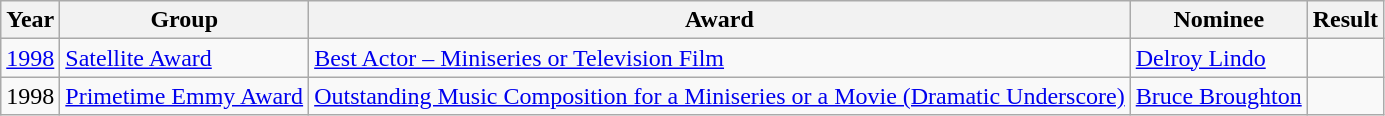<table class="wikitable">
<tr>
<th>Year</th>
<th>Group</th>
<th>Award</th>
<th>Nominee</th>
<th>Result</th>
</tr>
<tr>
<td><a href='#'>1998</a></td>
<td><a href='#'>Satellite Award</a></td>
<td><a href='#'>Best Actor – Miniseries or Television Film</a></td>
<td><a href='#'>Delroy Lindo</a></td>
<td></td>
</tr>
<tr>
<td>1998</td>
<td><a href='#'>Primetime Emmy Award</a></td>
<td><a href='#'>Outstanding Music Composition for a Miniseries or a Movie (Dramatic Underscore)</a></td>
<td><a href='#'>Bruce Broughton</a></td>
<td></td>
</tr>
</table>
